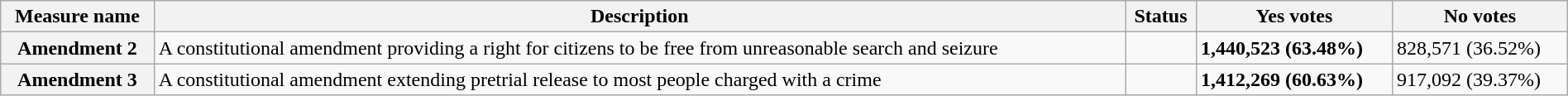<table class="wikitable sortable plainrowheaders" style="width:100%">
<tr>
<th scope="col">Measure name</th>
<th class="unsortable" scope="col">Description</th>
<th scope="col">Status</th>
<th scope="col">Yes votes</th>
<th scope="col">No votes</th>
</tr>
<tr>
<th scope="row">Amendment 2</th>
<td>A constitutional amendment providing a right for citizens to be free from unreasonable search and seizure</td>
<td></td>
<td><strong>1,440,523 (63.48%)</strong></td>
<td>828,571 (36.52%)</td>
</tr>
<tr>
<th scope="row">Amendment 3</th>
<td>A constitutional amendment extending pretrial release to most people charged with a crime</td>
<td></td>
<td><strong>1,412,269 (60.63%)</strong></td>
<td>917,092 (39.37%)</td>
</tr>
</table>
